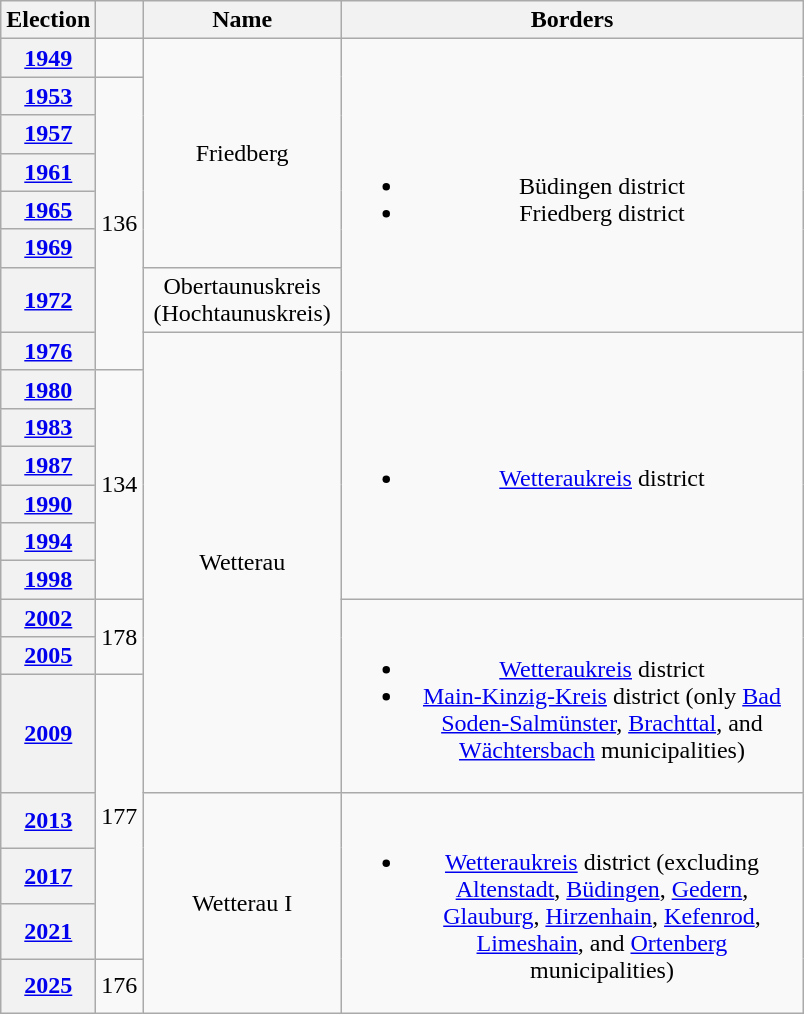<table class=wikitable style="text-align:center">
<tr>
<th>Election</th>
<th></th>
<th width=125px>Name</th>
<th width=300px>Borders</th>
</tr>
<tr>
<th><a href='#'>1949</a></th>
<td></td>
<td rowspan=6>Friedberg</td>
<td rowspan=7><br><ul><li>Büdingen district</li><li>Friedberg district</li></ul></td>
</tr>
<tr>
<th><a href='#'>1953</a></th>
<td rowspan=7>136</td>
</tr>
<tr>
<th><a href='#'>1957</a></th>
</tr>
<tr>
<th><a href='#'>1961</a></th>
</tr>
<tr>
<th><a href='#'>1965</a></th>
</tr>
<tr>
<th><a href='#'>1969</a></th>
</tr>
<tr>
<th><a href='#'>1972</a></th>
<td>Obertaunuskreis (Hochtaunuskreis)</td>
</tr>
<tr>
<th><a href='#'>1976</a></th>
<td rowspan=10>Wetterau</td>
<td rowspan=7><br><ul><li><a href='#'>Wetteraukreis</a> district</li></ul></td>
</tr>
<tr>
<th><a href='#'>1980</a></th>
<td rowspan=6>134</td>
</tr>
<tr>
<th><a href='#'>1983</a></th>
</tr>
<tr>
<th><a href='#'>1987</a></th>
</tr>
<tr>
<th><a href='#'>1990</a></th>
</tr>
<tr>
<th><a href='#'>1994</a></th>
</tr>
<tr>
<th><a href='#'>1998</a></th>
</tr>
<tr>
<th><a href='#'>2002</a></th>
<td rowspan=2>178</td>
<td rowspan=3><br><ul><li><a href='#'>Wetteraukreis</a> district</li><li><a href='#'>Main-Kinzig-Kreis</a> district (only <a href='#'>Bad Soden-Salmünster</a>, <a href='#'>Brachttal</a>, and <a href='#'>Wächtersbach</a> municipalities)</li></ul></td>
</tr>
<tr>
<th><a href='#'>2005</a></th>
</tr>
<tr>
<th><a href='#'>2009</a></th>
<td rowspan=4>177</td>
</tr>
<tr>
<th><a href='#'>2013</a></th>
<td rowspan=4>Wetterau I</td>
<td rowspan=4><br><ul><li><a href='#'>Wetteraukreis</a> district (excluding <a href='#'>Altenstadt</a>, <a href='#'>Büdingen</a>, <a href='#'>Gedern</a>, <a href='#'>Glauburg</a>, <a href='#'>Hirzenhain</a>, <a href='#'>Kefenrod</a>, <a href='#'>Limeshain</a>, and <a href='#'>Ortenberg</a> municipalities)</li></ul></td>
</tr>
<tr>
<th><a href='#'>2017</a></th>
</tr>
<tr>
<th><a href='#'>2021</a></th>
</tr>
<tr>
<th><a href='#'>2025</a></th>
<td>176</td>
</tr>
</table>
